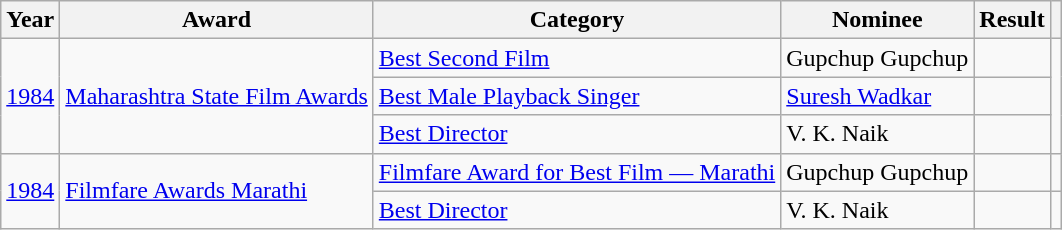<table class="wikitable">
<tr>
<th>Year</th>
<th>Award</th>
<th>Category</th>
<th>Nominee</th>
<th>Result</th>
<th scope="col" class="unsortable"></th>
</tr>
<tr>
<td Rowspan="3"><a href='#'>1984</a></td>
<td Rowspan="3"><a href='#'>Maharashtra State Film Awards</a></td>
<td><a href='#'>Best Second Film</a></td>
<td>Gupchup Gupchup</td>
<td></td>
<td Rowspan="3"></td>
</tr>
<tr>
<td><a href='#'>Best Male Playback Singer</a></td>
<td><a href='#'>Suresh Wadkar</a></td>
<td></td>
</tr>
<tr>
<td><a href='#'>Best Director</a></td>
<td>V. K. Naik</td>
<td></td>
</tr>
<tr>
<td Rowspan="2"><a href='#'>1984</a></td>
<td Rowspan="2"><a href='#'>Filmfare Awards Marathi</a></td>
<td><a href='#'>Filmfare Award for Best Film — Marathi</a></td>
<td>Gupchup Gupchup</td>
<td></td>
<td></td>
</tr>
<tr>
<td><a href='#'>Best Director</a></td>
<td>V. K. Naik</td>
<td></td>
<td></td>
</tr>
</table>
